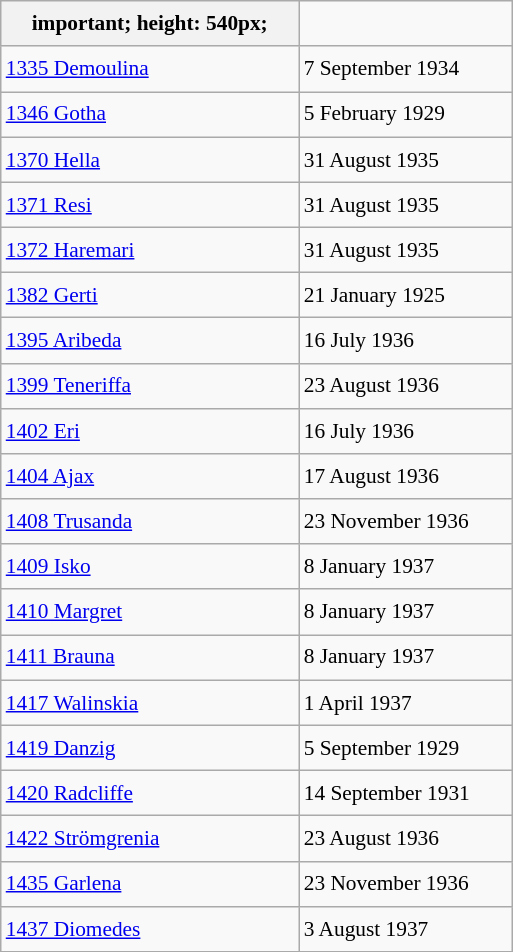<table class="wikitable" style="font-size: 89%; float: left; width: 24em; margin-right: 1em; line-height: 1.65em">
<tr>
<th>important; height: 540px;</th>
</tr>
<tr>
<td><a href='#'>1335 Demoulina</a></td>
<td>7 September 1934</td>
</tr>
<tr>
<td><a href='#'>1346 Gotha</a></td>
<td>5 February 1929</td>
</tr>
<tr>
<td><a href='#'>1370 Hella</a></td>
<td>31 August 1935</td>
</tr>
<tr>
<td><a href='#'>1371 Resi</a></td>
<td>31 August 1935</td>
</tr>
<tr>
<td><a href='#'>1372 Haremari</a></td>
<td>31 August 1935</td>
</tr>
<tr>
<td><a href='#'>1382 Gerti</a></td>
<td>21 January 1925</td>
</tr>
<tr>
<td><a href='#'>1395 Aribeda</a></td>
<td>16 July 1936</td>
</tr>
<tr>
<td><a href='#'>1399 Teneriffa</a></td>
<td>23 August 1936</td>
</tr>
<tr>
<td><a href='#'>1402 Eri</a></td>
<td>16 July 1936</td>
</tr>
<tr>
<td><a href='#'>1404 Ajax</a></td>
<td>17 August 1936</td>
</tr>
<tr>
<td><a href='#'>1408 Trusanda</a></td>
<td>23 November 1936</td>
</tr>
<tr>
<td><a href='#'>1409 Isko</a></td>
<td>8 January 1937</td>
</tr>
<tr>
<td><a href='#'>1410 Margret</a></td>
<td>8 January 1937</td>
</tr>
<tr>
<td><a href='#'>1411 Brauna</a></td>
<td>8 January 1937</td>
</tr>
<tr>
<td><a href='#'>1417 Walinskia</a></td>
<td>1 April 1937</td>
</tr>
<tr>
<td><a href='#'>1419 Danzig</a></td>
<td>5 September 1929</td>
</tr>
<tr>
<td><a href='#'>1420 Radcliffe</a></td>
<td>14 September 1931</td>
</tr>
<tr>
<td><a href='#'>1422 Strömgrenia</a></td>
<td>23 August 1936</td>
</tr>
<tr>
<td><a href='#'>1435 Garlena</a></td>
<td>23 November 1936</td>
</tr>
<tr>
<td><a href='#'>1437 Diomedes</a></td>
<td>3 August 1937</td>
</tr>
</table>
